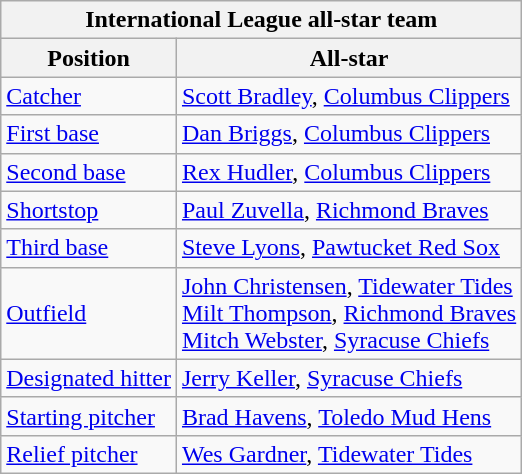<table class="wikitable">
<tr>
<th colspan="2">International League all-star team</th>
</tr>
<tr>
<th>Position</th>
<th>All-star</th>
</tr>
<tr>
<td><a href='#'>Catcher</a></td>
<td><a href='#'>Scott Bradley</a>, <a href='#'>Columbus Clippers</a></td>
</tr>
<tr>
<td><a href='#'>First base</a></td>
<td><a href='#'>Dan Briggs</a>, <a href='#'>Columbus Clippers</a></td>
</tr>
<tr>
<td><a href='#'>Second base</a></td>
<td><a href='#'>Rex Hudler</a>, <a href='#'>Columbus Clippers</a></td>
</tr>
<tr>
<td><a href='#'>Shortstop</a></td>
<td><a href='#'>Paul Zuvella</a>, <a href='#'>Richmond Braves</a></td>
</tr>
<tr>
<td><a href='#'>Third base</a></td>
<td><a href='#'>Steve Lyons</a>, <a href='#'>Pawtucket Red Sox</a></td>
</tr>
<tr>
<td><a href='#'>Outfield</a></td>
<td><a href='#'>John Christensen</a>, <a href='#'>Tidewater Tides</a> <br> <a href='#'>Milt Thompson</a>, <a href='#'>Richmond Braves</a> <br> <a href='#'>Mitch Webster</a>, <a href='#'>Syracuse Chiefs</a></td>
</tr>
<tr>
<td><a href='#'>Designated hitter</a></td>
<td><a href='#'>Jerry Keller</a>, <a href='#'>Syracuse Chiefs</a></td>
</tr>
<tr>
<td><a href='#'>Starting pitcher</a></td>
<td><a href='#'>Brad Havens</a>, <a href='#'>Toledo Mud Hens</a></td>
</tr>
<tr>
<td><a href='#'>Relief pitcher</a></td>
<td><a href='#'>Wes Gardner</a>, <a href='#'>Tidewater Tides</a></td>
</tr>
</table>
